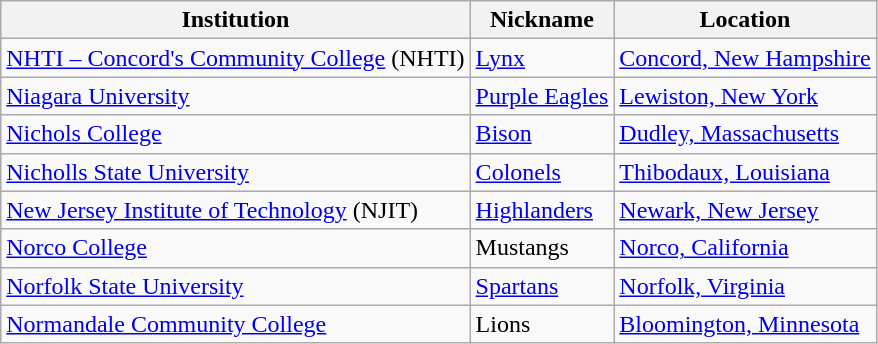<table class="wikitable">
<tr>
<th>Institution</th>
<th>Nickname</th>
<th>Location</th>
</tr>
<tr>
<td><a href='#'>NHTI – Concord's Community College</a> (NHTI)</td>
<td><a href='#'>Lynx</a></td>
<td><a href='#'>Concord, New Hampshire</a></td>
</tr>
<tr>
<td><a href='#'>Niagara University</a></td>
<td><a href='#'>Purple Eagles</a></td>
<td><a href='#'>Lewiston, New York</a></td>
</tr>
<tr>
<td><a href='#'>Nichols College</a></td>
<td><a href='#'>Bison</a></td>
<td><a href='#'>Dudley, Massachusetts</a></td>
</tr>
<tr>
<td><a href='#'>Nicholls State University</a></td>
<td><a href='#'>Colonels</a></td>
<td><a href='#'>Thibodaux, Louisiana</a></td>
</tr>
<tr>
<td><a href='#'>New Jersey Institute of Technology</a> (NJIT)</td>
<td><a href='#'>Highlanders</a></td>
<td><a href='#'>Newark, New Jersey</a></td>
</tr>
<tr>
<td><a href='#'>Norco College</a></td>
<td>Mustangs</td>
<td><a href='#'>Norco, California</a></td>
</tr>
<tr>
<td><a href='#'>Norfolk State University</a></td>
<td><a href='#'>Spartans</a></td>
<td><a href='#'>Norfolk, Virginia</a></td>
</tr>
<tr>
<td><a href='#'>Normandale Community College</a></td>
<td>Lions</td>
<td><a href='#'>Bloomington, Minnesota</a></td>
</tr>
</table>
